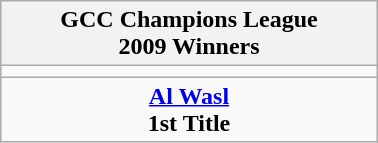<table class="wikitable" style="text-align: center; margin: 0 auto; width: 20%">
<tr>
<th>GCC Champions League <br>2009 Winners</th>
</tr>
<tr>
<td></td>
</tr>
<tr>
<td><strong><a href='#'>Al Wasl</a></strong><br><strong>1st Title</strong></td>
</tr>
</table>
